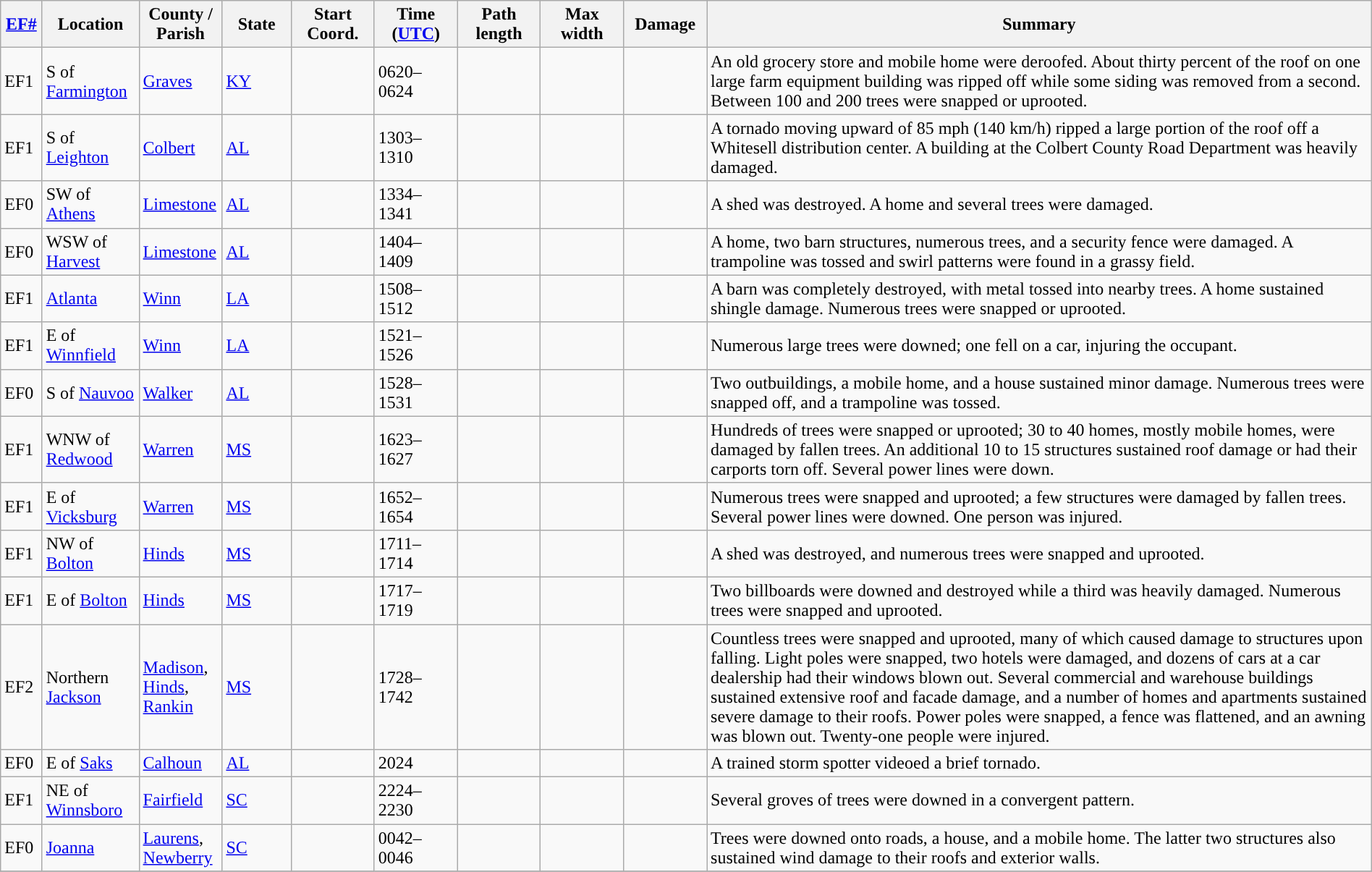<table class="wikitable sortable" style="width:100%;">
<tr>
<th scope="col" width="3%" align="center"><a href='#'>EF#</a></th>
<th scope="col" width="7%" align="center" class="unsortable">Location</th>
<th scope="col" width="6%" align="center" class="unsortable">County / Parish</th>
<th scope="col" width="5%" align="center">State</th>
<th scope="col" width="6%" align="center">Start Coord.</th>
<th scope="col" width="6%" align="center">Time (<a href='#'>UTC</a>)</th>
<th scope="col" width="6%" align="center">Path length</th>
<th scope="col" width="6%" align="center">Max width</th>
<th scope="col" width="6%" align="center">Damage</th>
<th scope="col" width="48%" class="unsortable" align="center">Summary</th>
</tr>
<tr>
<td>EF1</td>
<td>S of <a href='#'>Farmington</a></td>
<td><a href='#'>Graves</a></td>
<td><a href='#'>KY</a></td>
<td></td>
<td>0620–0624</td>
<td></td>
<td></td>
<td></td>
<td>An old grocery store and mobile home were deroofed. About thirty percent of the roof on one large farm equipment building was ripped off while some siding was removed from a second. Between 100 and 200 trees were snapped or uprooted.</td>
</tr>
<tr>
<td>EF1</td>
<td>S of <a href='#'>Leighton</a></td>
<td><a href='#'>Colbert</a></td>
<td><a href='#'>AL</a></td>
<td></td>
<td>1303–1310</td>
<td></td>
<td></td>
<td></td>
<td>A tornado moving upward of 85 mph (140 km/h) ripped a large portion of the roof off a Whitesell distribution center. A building at the Colbert County Road Department was heavily damaged.</td>
</tr>
<tr>
<td>EF0</td>
<td>SW of <a href='#'>Athens</a></td>
<td><a href='#'>Limestone</a></td>
<td><a href='#'>AL</a></td>
<td></td>
<td>1334–1341</td>
<td></td>
<td></td>
<td></td>
<td>A shed was destroyed. A home and several trees were damaged.</td>
</tr>
<tr>
<td>EF0</td>
<td>WSW of <a href='#'>Harvest</a></td>
<td><a href='#'>Limestone</a></td>
<td><a href='#'>AL</a></td>
<td></td>
<td>1404–1409</td>
<td></td>
<td></td>
<td></td>
<td>A home, two barn structures, numerous trees, and a security fence were damaged. A trampoline was tossed and swirl patterns were found in a grassy field.</td>
</tr>
<tr>
<td>EF1</td>
<td><a href='#'>Atlanta</a></td>
<td><a href='#'>Winn</a></td>
<td><a href='#'>LA</a></td>
<td></td>
<td>1508–1512</td>
<td></td>
<td></td>
<td></td>
<td>A barn was completely destroyed, with metal tossed into nearby trees. A home sustained shingle damage. Numerous trees were snapped or uprooted.</td>
</tr>
<tr>
<td>EF1</td>
<td>E of <a href='#'>Winnfield</a></td>
<td><a href='#'>Winn</a></td>
<td><a href='#'>LA</a></td>
<td></td>
<td>1521–1526</td>
<td></td>
<td></td>
<td></td>
<td>Numerous large trees were downed; one fell on a car, injuring the occupant.</td>
</tr>
<tr>
<td>EF0</td>
<td>S of <a href='#'>Nauvoo</a></td>
<td><a href='#'>Walker</a></td>
<td><a href='#'>AL</a></td>
<td></td>
<td>1528–1531</td>
<td></td>
<td></td>
<td></td>
<td>Two outbuildings, a mobile home, and a house sustained minor damage. Numerous trees were snapped off, and a trampoline was tossed.</td>
</tr>
<tr>
<td>EF1</td>
<td>WNW of <a href='#'>Redwood</a></td>
<td><a href='#'>Warren</a></td>
<td><a href='#'>MS</a></td>
<td></td>
<td>1623–1627</td>
<td></td>
<td></td>
<td></td>
<td>Hundreds of trees were snapped or uprooted; 30 to 40 homes, mostly mobile homes, were damaged by fallen trees. An additional 10 to 15 structures sustained roof damage or had their carports torn off. Several power lines were down.</td>
</tr>
<tr>
<td>EF1</td>
<td>E of <a href='#'>Vicksburg</a></td>
<td><a href='#'>Warren</a></td>
<td><a href='#'>MS</a></td>
<td></td>
<td>1652–1654</td>
<td></td>
<td></td>
<td></td>
<td>Numerous trees were snapped and uprooted; a few structures were damaged by fallen trees. Several power lines were downed. One person was injured.</td>
</tr>
<tr>
<td>EF1</td>
<td>NW of <a href='#'>Bolton</a></td>
<td><a href='#'>Hinds</a></td>
<td><a href='#'>MS</a></td>
<td></td>
<td>1711–1714</td>
<td></td>
<td></td>
<td></td>
<td>A shed was destroyed, and numerous trees were snapped and uprooted.</td>
</tr>
<tr>
<td>EF1</td>
<td>E of <a href='#'>Bolton</a></td>
<td><a href='#'>Hinds</a></td>
<td><a href='#'>MS</a></td>
<td></td>
<td>1717–1719</td>
<td></td>
<td></td>
<td></td>
<td>Two billboards were downed and destroyed while a third was heavily damaged. Numerous trees were snapped and uprooted.</td>
</tr>
<tr>
<td>EF2</td>
<td>Northern <a href='#'>Jackson</a></td>
<td><a href='#'>Madison</a>, <a href='#'>Hinds</a>, <a href='#'>Rankin</a></td>
<td><a href='#'>MS</a></td>
<td></td>
<td>1728–1742</td>
<td></td>
<td></td>
<td></td>
<td>Countless trees were snapped and uprooted, many of which caused damage to structures upon falling. Light poles were snapped, two hotels were damaged, and dozens of cars at a car dealership had their windows blown out. Several commercial and warehouse buildings sustained extensive roof and facade damage, and a number of homes and apartments sustained severe damage to their roofs. Power poles were snapped, a fence was flattened, and an awning was blown out. Twenty-one people were injured.<br></td>
</tr>
<tr>
<td>EF0</td>
<td>E of <a href='#'>Saks</a></td>
<td><a href='#'>Calhoun</a></td>
<td><a href='#'>AL</a></td>
<td></td>
<td>2024</td>
<td></td>
<td></td>
<td></td>
<td>A trained storm spotter videoed a brief tornado.</td>
</tr>
<tr>
<td>EF1</td>
<td>NE of <a href='#'>Winnsboro</a></td>
<td><a href='#'>Fairfield</a></td>
<td><a href='#'>SC</a></td>
<td></td>
<td>2224–2230</td>
<td></td>
<td></td>
<td></td>
<td>Several groves of trees were downed in a convergent pattern.</td>
</tr>
<tr>
<td>EF0</td>
<td><a href='#'>Joanna</a></td>
<td><a href='#'>Laurens</a>, <a href='#'>Newberry</a></td>
<td><a href='#'>SC</a></td>
<td></td>
<td>0042–0046</td>
<td></td>
<td></td>
<td></td>
<td>Trees were downed onto roads, a house, and a mobile home. The latter two structures also sustained wind damage to their roofs and exterior walls.</td>
</tr>
<tr>
</tr>
</table>
